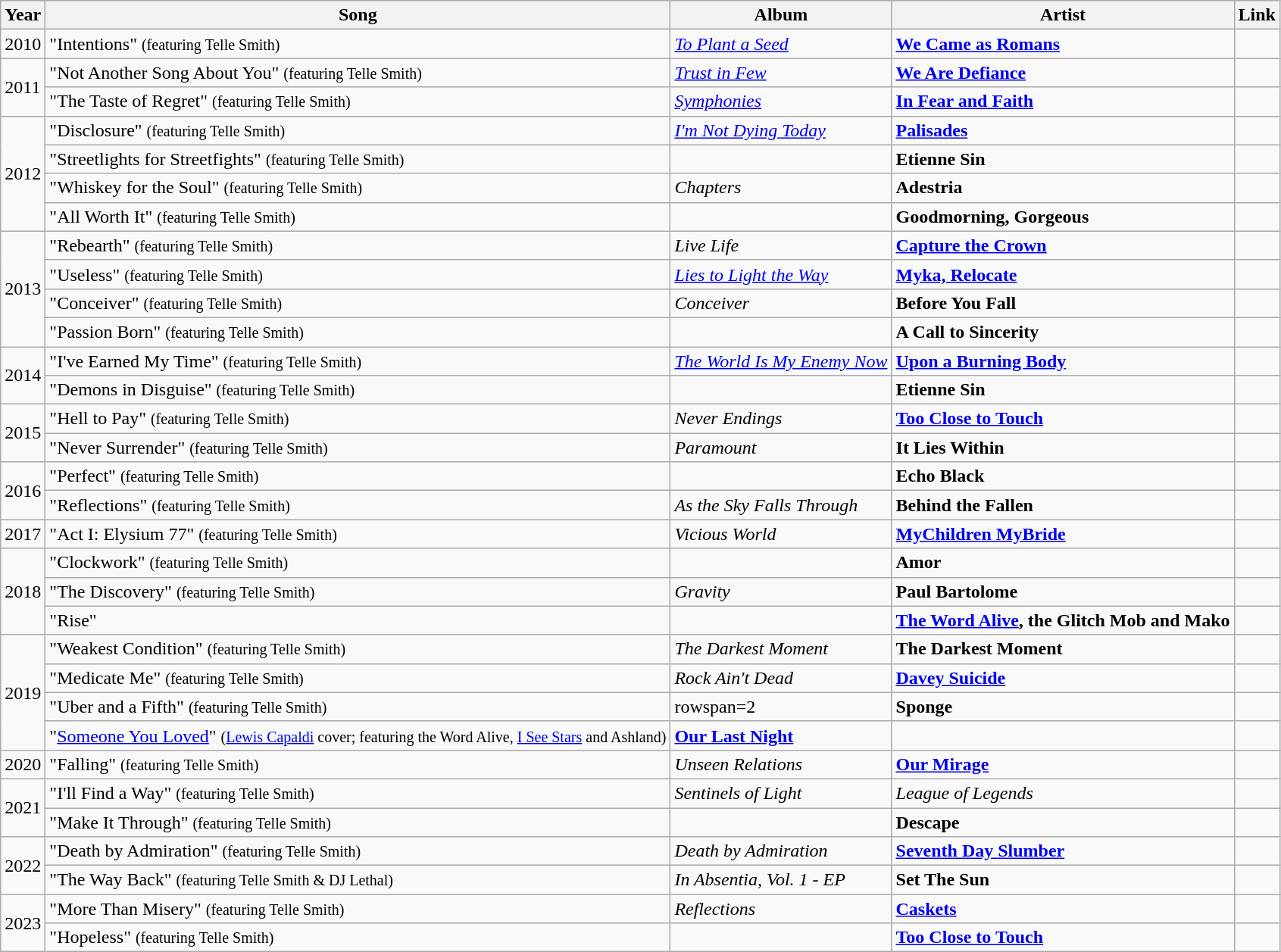<table class="wikitable">
<tr>
<th>Year</th>
<th>Song</th>
<th>Album</th>
<th>Artist</th>
<th>Link</th>
</tr>
<tr>
<td>2010</td>
<td>"Intentions" <small>(featuring Telle Smith)</small></td>
<td><em><a href='#'>To Plant a Seed</a></em></td>
<td><strong><a href='#'>We Came as Romans</a></strong></td>
<td></td>
</tr>
<tr>
<td rowspan=2>2011</td>
<td>"Not Another Song About You" <small>(featuring Telle Smith)</small></td>
<td><em><a href='#'>Trust in Few</a></em></td>
<td><strong><a href='#'>We Are Defiance</a></strong></td>
<td></td>
</tr>
<tr>
<td>"The Taste of Regret" <small>(featuring Telle Smith)</small></td>
<td><em><a href='#'>Symphonies</a></em></td>
<td><strong><a href='#'>In Fear and Faith</a></strong></td>
<td></td>
</tr>
<tr>
<td rowspan=4>2012</td>
<td>"Disclosure" <small>(featuring Telle Smith)</small></td>
<td><em><a href='#'>I'm Not Dying Today</a></em></td>
<td><strong><a href='#'>Palisades</a></strong></td>
<td></td>
</tr>
<tr>
<td>"Streetlights for Streetfights" <small>(featuring Telle Smith)</small></td>
<td></td>
<td><strong>Etienne Sin</strong></td>
<td></td>
</tr>
<tr>
<td>"Whiskey for the Soul" <small>(featuring Telle Smith)</small></td>
<td><em>Chapters</em></td>
<td><strong>Adestria</strong></td>
<td></td>
</tr>
<tr>
<td>"All Worth It" <small>(featuring Telle Smith)</small></td>
<td></td>
<td><strong>Goodmorning, Gorgeous</strong></td>
<td></td>
</tr>
<tr>
<td rowspan=4>2013</td>
<td>"Rebearth" <small>(featuring Telle Smith)</small></td>
<td><em>Live Life</em></td>
<td><strong><a href='#'>Capture the Crown</a></strong></td>
<td></td>
</tr>
<tr>
<td>"Useless" <small>(featuring Telle Smith)</small></td>
<td><em><a href='#'>Lies to Light the Way</a></em></td>
<td><strong><a href='#'>Myka, Relocate</a></strong></td>
<td></td>
</tr>
<tr>
<td>"Conceiver" <small>(featuring Telle Smith)</small></td>
<td><em>Conceiver</em></td>
<td><strong>Before You Fall</strong></td>
<td></td>
</tr>
<tr>
<td>"Passion Born" <small>(featuring Telle Smith)</small></td>
<td></td>
<td><strong>A Call to Sincerity</strong></td>
<td></td>
</tr>
<tr>
<td rowspan=2>2014</td>
<td>"I've Earned My Time" <small>(featuring Telle Smith)</small></td>
<td><em><a href='#'>The World Is My Enemy Now</a></em></td>
<td><strong><a href='#'>Upon a Burning Body</a></strong></td>
<td></td>
</tr>
<tr>
<td>"Demons in Disguise" <small>(featuring Telle Smith)</small></td>
<td></td>
<td><strong>Etienne Sin</strong></td>
<td></td>
</tr>
<tr>
<td rowspan=2>2015</td>
<td>"Hell to Pay" <small>(featuring Telle Smith)</small></td>
<td><em>Never Endings</em></td>
<td><strong><a href='#'>Too Close to Touch</a></strong></td>
<td></td>
</tr>
<tr>
<td>"Never Surrender" <small>(featuring Telle Smith)</small></td>
<td><em>Paramount</em></td>
<td><strong>It Lies Within</strong></td>
<td></td>
</tr>
<tr>
<td rowspan=2>2016</td>
<td>"Perfect" <small>(featuring Telle Smith)</small></td>
<td></td>
<td><strong>Echo Black</strong></td>
<td></td>
</tr>
<tr>
<td>"Reflections" <small>(featuring Telle Smith)</small></td>
<td><em>As the Sky Falls Through</em></td>
<td><strong>Behind the Fallen</strong></td>
<td></td>
</tr>
<tr>
<td>2017</td>
<td>"Act I: Elysium 77" <small>(featuring Telle Smith)</small></td>
<td><em>Vicious World</em></td>
<td><strong><a href='#'>MyChildren MyBride</a></strong></td>
<td></td>
</tr>
<tr>
<td rowspan=3>2018</td>
<td>"Clockwork" <small>(featuring Telle Smith)</small></td>
<td></td>
<td><strong>Amor</strong></td>
<td></td>
</tr>
<tr>
<td>"The Discovery" <small>(featuring Telle Smith)</small></td>
<td><em>Gravity</em></td>
<td><strong>Paul Bartolome</strong></td>
<td></td>
</tr>
<tr>
<td>"Rise"</td>
<td></td>
<td><strong><a href='#'>The Word Alive</a>, the Glitch Mob and Mako</strong></td>
<td></td>
</tr>
<tr>
<td rowspan=4>2019</td>
<td>"Weakest Condition" <small>(featuring Telle Smith)</small></td>
<td><em>The Darkest Moment</em></td>
<td><strong>The Darkest Moment</strong></td>
<td></td>
</tr>
<tr>
<td>"Medicate Me" <small>(featuring Telle Smith)</small></td>
<td><em>Rock Ain't Dead</em></td>
<td><strong><a href='#'>Davey Suicide</a></strong></td>
<td></td>
</tr>
<tr>
<td>"Uber and a Fifth" <small>(featuring Telle Smith)</small></td>
<td>rowspan=2 </td>
<td><strong>Sponge</strong></td>
<td></td>
</tr>
<tr>
<td>"<a href='#'>Someone You Loved</a>" <small>(<a href='#'>Lewis Capaldi</a> cover; featuring the Word Alive, <a href='#'>I See Stars</a> and Ashland)</small></td>
<td><strong><a href='#'>Our Last Night</a></strong></td>
<td></td>
</tr>
<tr>
<td>2020</td>
<td>"Falling" <small>(featuring Telle Smith)</small></td>
<td><em>Unseen Relations</em></td>
<td><strong><a href='#'>Our Mirage</a></strong></td>
<td></td>
</tr>
<tr>
<td rowspan=2>2021</td>
<td>"I'll Find a Way" <small>(featuring Telle Smith)</small></td>
<td><em>Sentinels of Light</em></td>
<td><em>League of Legends</em></td>
<td></td>
</tr>
<tr>
<td>"Make It Through" <small>(featuring Telle Smith)</small></td>
<td></td>
<td><strong>Descape</strong></td>
<td></td>
</tr>
<tr>
<td rowspan=2>2022</td>
<td>"Death by Admiration" <small>(featuring Telle Smith)</small></td>
<td><em>Death by Admiration</em></td>
<td><strong><a href='#'>Seventh Day Slumber</a></strong></td>
<td></td>
</tr>
<tr>
<td>"The Way Back" <small>(featuring Telle Smith & DJ Lethal)</small></td>
<td><em>In Absentia, Vol. 1 - EP</em></td>
<td><strong>Set The Sun</strong></td>
<td></td>
</tr>
<tr>
<td rowspan="2">2023</td>
<td>"More Than Misery" <small>(featuring Telle Smith)</small></td>
<td><em>Reflections</em></td>
<td><strong><a href='#'>Caskets</a></strong></td>
<td></td>
</tr>
<tr>
<td>"Hopeless" <small>(featuring Telle Smith)</small></td>
<td></td>
<td><strong><a href='#'>Too Close to Touch</a></strong></td>
<td></td>
</tr>
</table>
